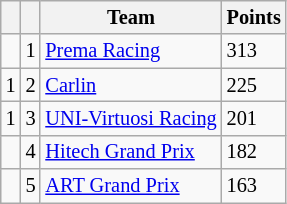<table class="wikitable" style="font-size: 85%;">
<tr>
<th></th>
<th></th>
<th>Team</th>
<th>Points</th>
</tr>
<tr>
<td align="left"></td>
<td align="center">1</td>
<td> <a href='#'>Prema Racing</a></td>
<td>313</td>
</tr>
<tr>
<td align="left"> 1</td>
<td align="center">2</td>
<td> <a href='#'>Carlin</a></td>
<td>225</td>
</tr>
<tr>
<td align="left"> 1</td>
<td align="center">3</td>
<td> <a href='#'>UNI-Virtuosi Racing</a></td>
<td>201</td>
</tr>
<tr>
<td align="left"></td>
<td align="center">4</td>
<td> <a href='#'>Hitech Grand Prix</a></td>
<td>182</td>
</tr>
<tr>
<td align="left"></td>
<td align="center">5</td>
<td> <a href='#'>ART Grand Prix</a></td>
<td>163</td>
</tr>
</table>
